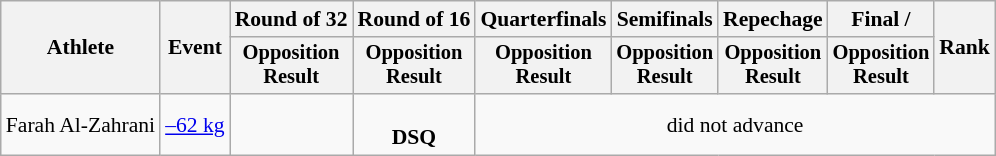<table class=wikitable style=font-size:90%;text-align:center>
<tr>
<th rowspan="2">Athlete</th>
<th rowspan="2">Event</th>
<th>Round of 32</th>
<th>Round of 16</th>
<th>Quarterfinals</th>
<th>Semifinals</th>
<th>Repechage</th>
<th>Final / </th>
<th rowspan=2>Rank</th>
</tr>
<tr style="font-size:95%">
<th>Opposition<br>Result</th>
<th>Opposition<br>Result</th>
<th>Opposition<br>Result</th>
<th>Opposition<br>Result</th>
<th>Opposition<br>Result</th>
<th>Opposition<br>Result</th>
</tr>
<tr>
<td align=left>Farah Al-Zahrani</td>
<td align=left><a href='#'>–62 kg</a></td>
<td></td>
<td><br><strong>DSQ</strong></td>
<td colspan=5>did not advance</td>
</tr>
</table>
